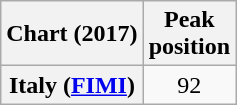<table class="wikitable plainrowheaders">
<tr>
<th>Chart (2017)</th>
<th>Peak<br>position</th>
</tr>
<tr>
<th scope="row">Italy (<a href='#'>FIMI</a>)</th>
<td style="text-align:center;">92</td>
</tr>
</table>
